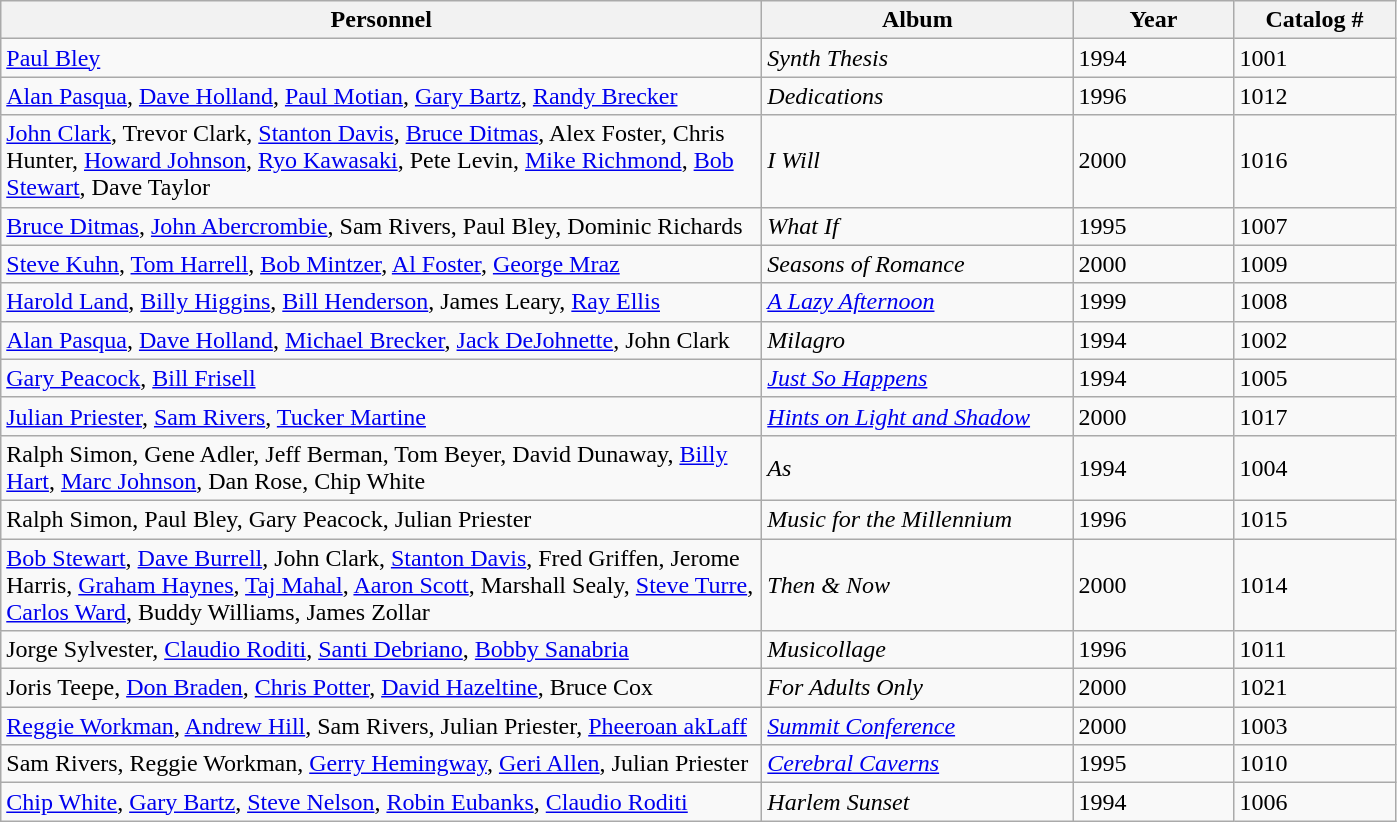<table class="wikitable sortable">
<tr ">
<th style="vertical-align:bottom; text-align:center; width:500px;">Personnel</th>
<th style="vertical-align:bottom; text-align:center; width:200px;">Album</th>
<th style="vertical-align:bottom; text-align:center; width:100px;">Year</th>
<th style="vertical-align:bottom; text-align:center; width:100px;">Catalog #</th>
</tr>
<tr>
<td><a href='#'>Paul Bley</a></td>
<td><em>Synth Thesis</em></td>
<td>1994</td>
<td>1001</td>
</tr>
<tr>
<td><a href='#'>Alan Pasqua</a>, <a href='#'>Dave Holland</a>, <a href='#'>Paul Motian</a>, <a href='#'>Gary Bartz</a>, <a href='#'>Randy Brecker</a></td>
<td><em>Dedications</em></td>
<td>1996</td>
<td>1012</td>
</tr>
<tr>
<td><a href='#'>John Clark</a>, Trevor Clark, <a href='#'>Stanton Davis</a>, <a href='#'>Bruce Ditmas</a>, Alex Foster, Chris Hunter, <a href='#'>Howard Johnson</a>, <a href='#'>Ryo Kawasaki</a>, Pete Levin, <a href='#'>Mike Richmond</a>, <a href='#'>Bob Stewart</a>, Dave Taylor</td>
<td><em>I Will</em></td>
<td>2000</td>
<td>1016</td>
</tr>
<tr>
<td><a href='#'>Bruce Ditmas</a>, <a href='#'>John Abercrombie</a>, Sam Rivers, Paul Bley, Dominic Richards</td>
<td><em>What If</em></td>
<td>1995</td>
<td>1007 </td>
</tr>
<tr>
<td><a href='#'>Steve Kuhn</a>, <a href='#'>Tom Harrell</a>, <a href='#'>Bob Mintzer</a>, <a href='#'>Al Foster</a>, <a href='#'>George Mraz</a></td>
<td><em>Seasons of Romance </em></td>
<td>2000</td>
<td>1009</td>
</tr>
<tr>
<td><a href='#'>Harold Land</a>, <a href='#'>Billy Higgins</a>, <a href='#'>Bill Henderson</a>, James Leary, <a href='#'>Ray Ellis</a></td>
<td><em><a href='#'>A Lazy Afternoon</a></em></td>
<td>1999</td>
<td>1008</td>
</tr>
<tr>
<td><a href='#'>Alan Pasqua</a>, <a href='#'>Dave Holland</a>, <a href='#'>Michael Brecker</a>, <a href='#'>Jack DeJohnette</a>, John Clark</td>
<td><em>Milagro</em></td>
<td>1994</td>
<td>1002</td>
</tr>
<tr>
<td><a href='#'>Gary Peacock</a>, <a href='#'>Bill Frisell</a></td>
<td><em><a href='#'>Just So Happens</a></em></td>
<td>1994</td>
<td>1005</td>
</tr>
<tr>
<td><a href='#'>Julian Priester</a>, <a href='#'>Sam Rivers</a>, <a href='#'>Tucker Martine</a></td>
<td><em><a href='#'>Hints on Light and Shadow</a></em></td>
<td>2000</td>
<td>1017</td>
</tr>
<tr>
<td>Ralph Simon, Gene Adler, Jeff Berman, Tom Beyer, David Dunaway, <a href='#'>Billy Hart</a>, <a href='#'>Marc Johnson</a>, Dan Rose, Chip White</td>
<td><em>As</em></td>
<td>1994</td>
<td>1004</td>
</tr>
<tr>
<td>Ralph Simon, Paul Bley, Gary Peacock, Julian Priester</td>
<td><em>Music for the Millennium </em></td>
<td>1996</td>
<td>1015</td>
</tr>
<tr>
<td><a href='#'>Bob Stewart</a>, <a href='#'>Dave Burrell</a>, John Clark, <a href='#'>Stanton Davis</a>, Fred Griffen, Jerome Harris, <a href='#'>Graham Haynes</a>, <a href='#'>Taj Mahal</a>, <a href='#'>Aaron Scott</a>, Marshall Sealy, <a href='#'>Steve Turre</a>, <a href='#'>Carlos Ward</a>, Buddy Williams, James Zollar</td>
<td><em>Then & Now</em></td>
<td>2000</td>
<td>1014 </td>
</tr>
<tr>
<td>Jorge Sylvester, <a href='#'>Claudio Roditi</a>, <a href='#'>Santi Debriano</a>, <a href='#'>Bobby Sanabria</a></td>
<td><em>Musicollage </em></td>
<td>1996</td>
<td>1011</td>
</tr>
<tr>
<td>Joris Teepe, <a href='#'>Don Braden</a>,  <a href='#'>Chris Potter</a>,  <a href='#'>David Hazeltine</a>, Bruce Cox</td>
<td><em>For Adults Only</em></td>
<td>2000</td>
<td>1021</td>
</tr>
<tr>
<td><a href='#'>Reggie Workman</a>, <a href='#'>Andrew Hill</a>, Sam Rivers, Julian Priester, <a href='#'>Pheeroan akLaff</a></td>
<td><em><a href='#'>Summit Conference</a></em></td>
<td>2000</td>
<td>1003</td>
</tr>
<tr>
<td>Sam Rivers, Reggie Workman, <a href='#'>Gerry Hemingway</a>, <a href='#'>Geri Allen</a>, Julian Priester</td>
<td><em><a href='#'>Cerebral Caverns</a></em></td>
<td>1995</td>
<td>1010</td>
</tr>
<tr>
<td><a href='#'>Chip White</a>, <a href='#'>Gary Bartz</a>, <a href='#'>Steve Nelson</a>, <a href='#'>Robin Eubanks</a>, <a href='#'>Claudio Roditi</a></td>
<td><em>Harlem Sunset</em></td>
<td>1994</td>
<td>1006</td>
</tr>
</table>
